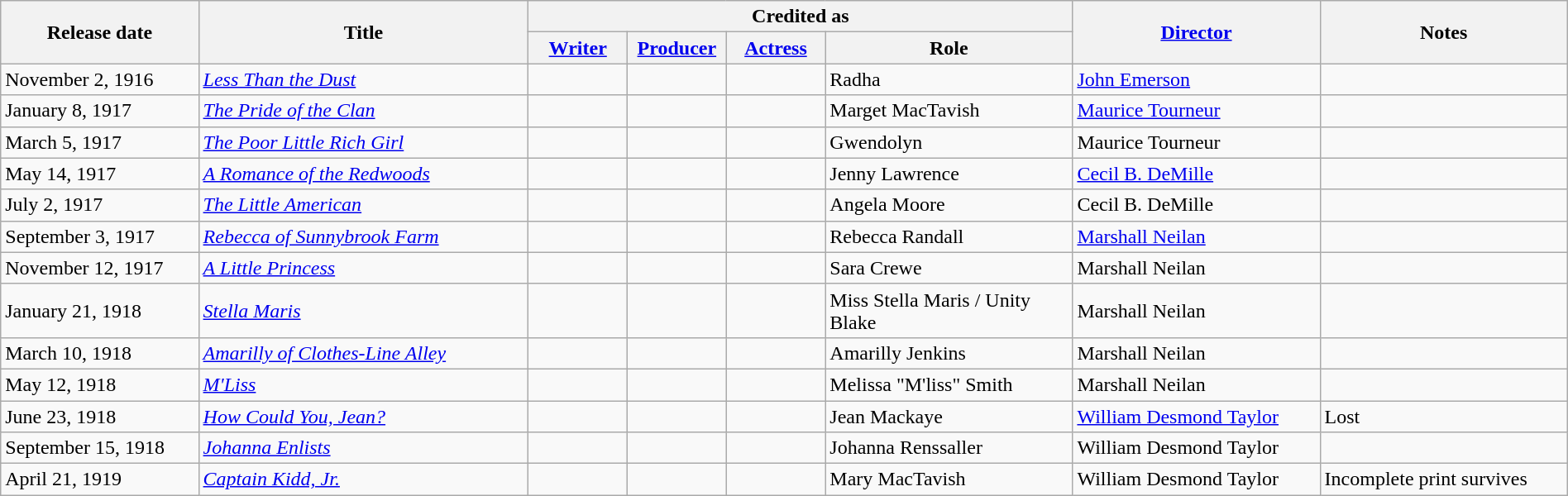<table class="wikitable sortable sticky-header-multi" style="width: 100%; margin-right: 0;">
<tr>
<th scope="col" width="12%" rowspan="2">Release date</th>
<th scope="col" width="20%" rowspan="2">Title</th>
<th scope="col" colspan="4">Credited as</th>
<th scope="col" width="15%" rowspan="2"><a href='#'>Director</a></th>
<th scope="col" width="15%" rowspan="2">Notes</th>
</tr>
<tr>
<th width="6%"><a href='#'>Writer</a></th>
<th width="6%"><a href='#'>Producer</a></th>
<th width="6%"><a href='#'>Actress</a></th>
<th width="15%">Role</th>
</tr>
<tr>
<td>November 2, 1916</td>
<td scope="row"><em><a href='#'>Less Than the Dust</a></em></td>
<td></td>
<td></td>
<td></td>
<td>Radha</td>
<td><a href='#'>John Emerson</a></td>
<td></td>
</tr>
<tr>
<td>January 8, 1917</td>
<td scope="row" data-sort-value="Pride of the Clan, The"><em><a href='#'>The Pride of the Clan</a></em></td>
<td></td>
<td></td>
<td></td>
<td>Marget MacTavish</td>
<td><a href='#'>Maurice Tourneur</a></td>
<td></td>
</tr>
<tr>
<td>March 5, 1917</td>
<td scope="row" data-sort-value="Poor Little Rich Girl, The"><em><a href='#'>The Poor Little Rich Girl</a></em></td>
<td></td>
<td></td>
<td></td>
<td>Gwendolyn</td>
<td>Maurice Tourneur</td>
<td></td>
</tr>
<tr>
<td>May 14, 1917</td>
<td scope="row" data-sort-value="Romance of the Redwoods, A"><em><a href='#'>A Romance of the Redwoods</a></em></td>
<td></td>
<td></td>
<td></td>
<td>Jenny Lawrence</td>
<td><a href='#'>Cecil B. DeMille</a></td>
<td></td>
</tr>
<tr>
<td>July 2, 1917</td>
<td scope="row" data-sort-value="Little American, The"><em><a href='#'>The Little American</a></em></td>
<td></td>
<td></td>
<td></td>
<td>Angela Moore</td>
<td>Cecil B. DeMille</td>
<td></td>
</tr>
<tr>
<td>September 3, 1917</td>
<td scope="row"><em><a href='#'>Rebecca of Sunnybrook Farm</a></em></td>
<td></td>
<td></td>
<td></td>
<td>Rebecca Randall</td>
<td><a href='#'>Marshall Neilan</a></td>
<td></td>
</tr>
<tr>
<td>November 12, 1917</td>
<td scope="row" data-sort-value="Little Princess, A"><em><a href='#'>A Little Princess</a></em></td>
<td></td>
<td></td>
<td></td>
<td>Sara Crewe</td>
<td>Marshall Neilan</td>
<td></td>
</tr>
<tr>
<td>January 21, 1918</td>
<td scope="row"><em><a href='#'>Stella Maris</a></em></td>
<td></td>
<td></td>
<td></td>
<td>Miss Stella Maris / Unity Blake</td>
<td>Marshall Neilan</td>
<td></td>
</tr>
<tr>
<td>March 10, 1918</td>
<td scope="row"><em><a href='#'>Amarilly of Clothes-Line Alley</a></em></td>
<td></td>
<td></td>
<td></td>
<td>Amarilly Jenkins</td>
<td>Marshall Neilan</td>
<td></td>
</tr>
<tr>
<td>May 12, 1918</td>
<td scope="row"><em><a href='#'>M'Liss</a></em></td>
<td></td>
<td></td>
<td></td>
<td>Melissa "M'liss" Smith</td>
<td>Marshall Neilan</td>
<td></td>
</tr>
<tr>
<td>June 23, 1918</td>
<td scope="row"><em><a href='#'>How Could You, Jean?</a></em></td>
<td></td>
<td></td>
<td></td>
<td>Jean Mackaye</td>
<td><a href='#'>William Desmond Taylor</a></td>
<td>Lost</td>
</tr>
<tr>
<td>September 15, 1918</td>
<td scope="row"><em><a href='#'>Johanna Enlists</a></em></td>
<td></td>
<td></td>
<td></td>
<td>Johanna Renssaller</td>
<td>William Desmond Taylor</td>
<td></td>
</tr>
<tr>
<td>April 21, 1919</td>
<td scope="row"><em><a href='#'>Captain Kidd, Jr.</a></em></td>
<td></td>
<td></td>
<td></td>
<td>Mary MacTavish</td>
<td>William Desmond Taylor</td>
<td>Incomplete print survives</td>
</tr>
</table>
